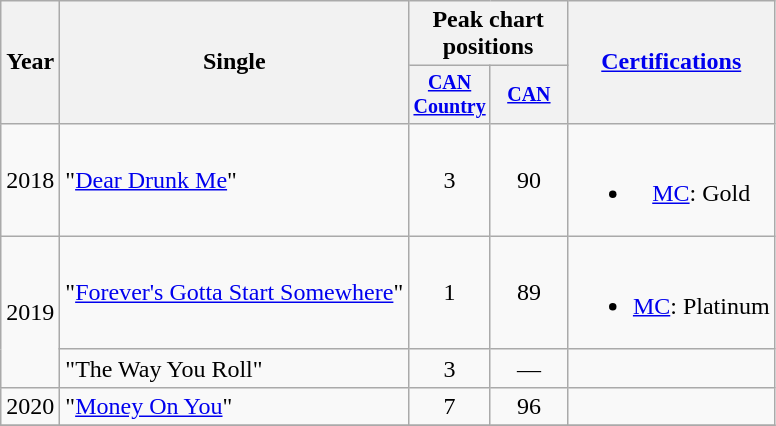<table class="wikitable" style="text-align:center;">
<tr>
<th rowspan="2">Year</th>
<th rowspan="2">Single</th>
<th colspan="2">Peak chart<br>positions</th>
<th rowspan="2"><a href='#'>Certifications</a></th>
</tr>
<tr style="font-size:smaller;">
<th width="45"><a href='#'>CAN Country</a><br></th>
<th width="45"><a href='#'>CAN</a><br></th>
</tr>
<tr>
<td>2018</td>
<td align="left">"<a href='#'>Dear Drunk Me</a>"</td>
<td>3</td>
<td>90</td>
<td><br><ul><li><a href='#'>MC</a>: Gold</li></ul></td>
</tr>
<tr>
<td rowspan="2">2019</td>
<td align="left">"<a href='#'>Forever's Gotta Start Somewhere</a>"</td>
<td>1</td>
<td>89</td>
<td><br><ul><li><a href='#'>MC</a>: Platinum</li></ul></td>
</tr>
<tr>
<td align="left">"The Way You Roll"</td>
<td>3</td>
<td>—</td>
<td></td>
</tr>
<tr>
<td>2020</td>
<td align="left">"<a href='#'>Money On You</a>"</td>
<td>7</td>
<td>96</td>
<td></td>
</tr>
<tr>
</tr>
</table>
